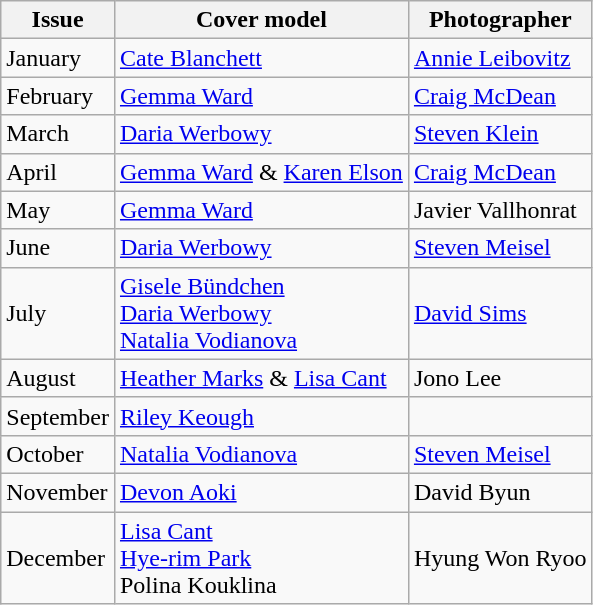<table class="sortable wikitable">
<tr>
<th>Issue</th>
<th>Cover model</th>
<th>Photographer</th>
</tr>
<tr>
<td>January</td>
<td><a href='#'>Cate Blanchett</a></td>
<td><a href='#'>Annie Leibovitz</a></td>
</tr>
<tr>
<td>February</td>
<td><a href='#'>Gemma Ward</a></td>
<td><a href='#'>Craig McDean</a></td>
</tr>
<tr>
<td>March</td>
<td><a href='#'>Daria Werbowy</a></td>
<td><a href='#'>Steven Klein</a></td>
</tr>
<tr>
<td>April</td>
<td><a href='#'>Gemma Ward</a> & <a href='#'>Karen Elson</a></td>
<td><a href='#'>Craig McDean</a></td>
</tr>
<tr>
<td>May</td>
<td><a href='#'>Gemma Ward</a></td>
<td>Javier Vallhonrat</td>
</tr>
<tr>
<td>June</td>
<td><a href='#'>Daria Werbowy</a></td>
<td><a href='#'>Steven Meisel</a></td>
</tr>
<tr>
<td>July</td>
<td><a href='#'>Gisele Bündchen</a><br><a href='#'>Daria Werbowy</a><br><a href='#'>Natalia Vodianova</a></td>
<td><a href='#'>David Sims</a></td>
</tr>
<tr>
<td>August</td>
<td><a href='#'>Heather Marks</a> & <a href='#'>Lisa Cant</a></td>
<td>Jono Lee</td>
</tr>
<tr>
<td>September</td>
<td><a href='#'>Riley Keough</a></td>
<td></td>
</tr>
<tr>
<td>October</td>
<td><a href='#'>Natalia Vodianova</a></td>
<td><a href='#'>Steven Meisel</a></td>
</tr>
<tr>
<td>November</td>
<td><a href='#'>Devon Aoki</a></td>
<td>David Byun</td>
</tr>
<tr>
<td>December</td>
<td><a href='#'>Lisa Cant</a><br><a href='#'>Hye-rim Park</a><br>Polina Kouklina</td>
<td>Hyung Won Ryoo</td>
</tr>
</table>
